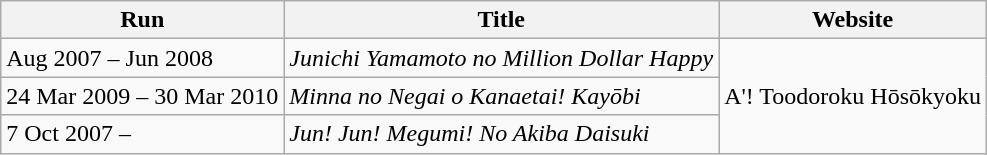<table class="wikitable">
<tr>
<th>Run</th>
<th>Title</th>
<th>Website</th>
</tr>
<tr>
<td>Aug 2007 – Jun 2008</td>
<td><em>Junichi Yamamoto no Million Dollar Happy</em></td>
<td rowspan="3">A'! Toodoroku Hōsōkyoku</td>
</tr>
<tr>
<td>24 Mar 2009 – 30 Mar 2010</td>
<td><em>Minna no Negai o Kanaetai! Kayōbi</em></td>
</tr>
<tr>
<td>7 Oct 2007 –</td>
<td><em>Jun! Jun! Megumi! No Akiba Daisuki</em></td>
</tr>
</table>
